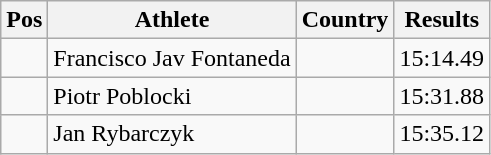<table class="wikitable wikble">
<tr>
<th>Pos</th>
<th>Athlete</th>
<th>Country</th>
<th>Results</th>
</tr>
<tr>
<td align="center"></td>
<td>Francisco Jav Fontaneda</td>
<td></td>
<td>15:14.49</td>
</tr>
<tr>
<td align="center"></td>
<td>Piotr Poblocki</td>
<td></td>
<td>15:31.88</td>
</tr>
<tr>
<td align="center"></td>
<td>Jan Rybarczyk</td>
<td></td>
<td>15:35.12</td>
</tr>
</table>
